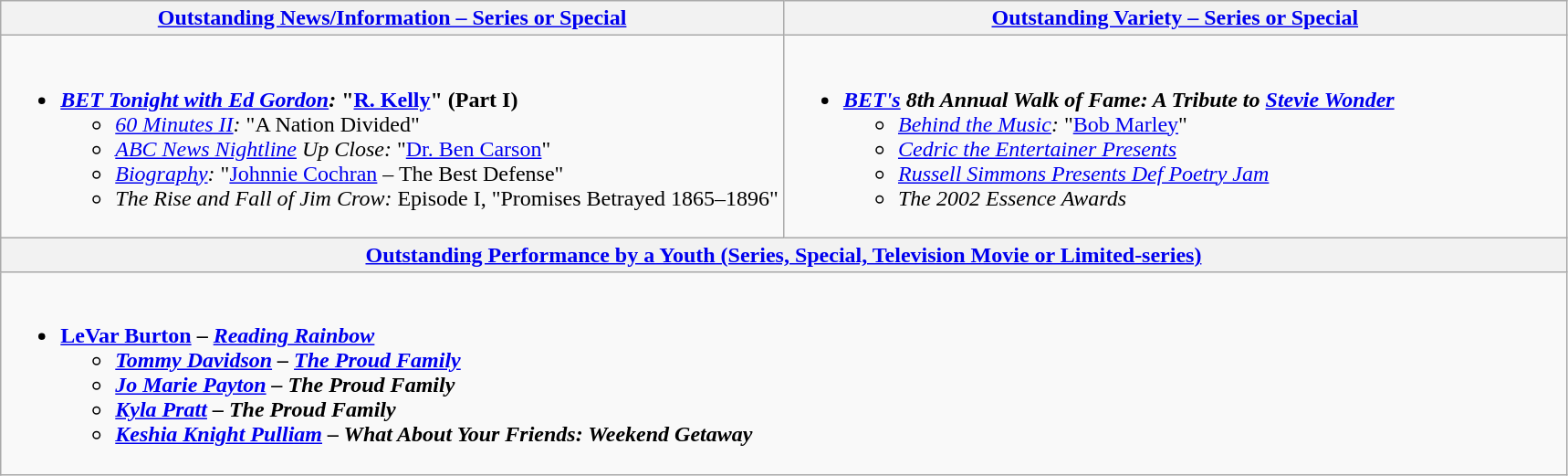<table class="wikitable" style="width=100%">
<tr>
<th><a href='#'>Outstanding News/Information – Series or Special</a></th>
<th><a href='#'>Outstanding Variety – Series or Special</a></th>
</tr>
<tr>
<td style="vertical-align:top" width="50%"><br><ul><li><strong><em><a href='#'>BET Tonight with Ed Gordon</a>:</em></strong> <strong>"<a href='#'>R. Kelly</a>" (Part I)</strong><ul><li><em><a href='#'>60 Minutes II</a>:</em> "A Nation Divided"</li><li><em><a href='#'>ABC News Nightline</a> Up Close:</em> "<a href='#'>Dr. Ben Carson</a>"</li><li><em><a href='#'>Biography</a>:</em> "<a href='#'>Johnnie Cochran</a> – The Best Defense"</li><li><em>The Rise and Fall of Jim Crow:</em> Episode I, "Promises Betrayed 1865–1896"</li></ul></li></ul></td>
<td style="vertical-align:top" width="50%"><br><ul><li><strong><em><a href='#'>BET's</a> 8th Annual Walk of Fame: A Tribute to <a href='#'>Stevie Wonder</a></em></strong><ul><li><em><a href='#'>Behind the Music</a>:</em> "<a href='#'>Bob Marley</a>"</li><li><em><a href='#'>Cedric the Entertainer Presents</a></em></li><li><em><a href='#'>Russell Simmons Presents Def Poetry Jam</a></em></li><li><em>The 2002 Essence Awards</em></li></ul></li></ul></td>
</tr>
<tr>
<th colspan="2"><a href='#'>Outstanding Performance by a Youth (Series, Special, Television Movie or Limited-series)</a></th>
</tr>
<tr>
<td colspan="2" style="vertical-align:top"><br><ul><li><strong><a href='#'>LeVar Burton</a> – <em><a href='#'>Reading Rainbow</a><strong><em><ul><li><a href='#'>Tommy Davidson</a> – </em><a href='#'>The Proud Family</a><em></li><li><a href='#'>Jo Marie Payton</a> – </em>The Proud Family<em></li><li><a href='#'>Kyla Pratt</a> – </em>The Proud Family<em></li><li><a href='#'>Keshia Knight Pulliam</a> – </em>What About Your Friends: Weekend Getaway<em></li></ul></li></ul></td>
</tr>
</table>
